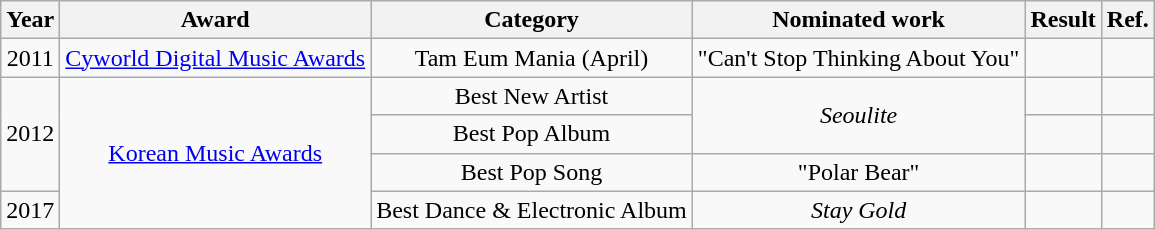<table class="wikitable plainrowheaders" style="text-align:center;">
<tr>
<th>Year</th>
<th>Award</th>
<th>Category</th>
<th>Nominated work</th>
<th>Result</th>
<th>Ref.</th>
</tr>
<tr>
<td>2011</td>
<td><a href='#'>Cyworld Digital Music Awards</a></td>
<td>Tam Eum Mania (April)</td>
<td>"Can't Stop Thinking About You"</td>
<td></td>
<td></td>
</tr>
<tr>
<td rowspan="3">2012</td>
<td rowspan="4"><a href='#'>Korean Music Awards</a></td>
<td>Best New Artist</td>
<td rowspan="2"><em>Seoulite</em></td>
<td></td>
<td></td>
</tr>
<tr>
<td>Best Pop Album</td>
<td></td>
<td></td>
</tr>
<tr>
<td>Best Pop Song</td>
<td>"Polar Bear"</td>
<td></td>
<td></td>
</tr>
<tr>
<td>2017</td>
<td>Best Dance & Electronic Album</td>
<td><em>Stay Gold</em></td>
<td></td>
<td></td>
</tr>
</table>
